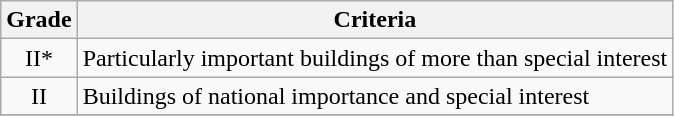<table class="wikitable" border="1">
<tr>
<th>Grade</th>
<th>Criteria</th>
</tr>
<tr>
<td align="center" >II*</td>
<td>Particularly important buildings of more than special interest</td>
</tr>
<tr>
<td align="center" >II</td>
<td>Buildings of national importance and special interest</td>
</tr>
<tr>
</tr>
</table>
